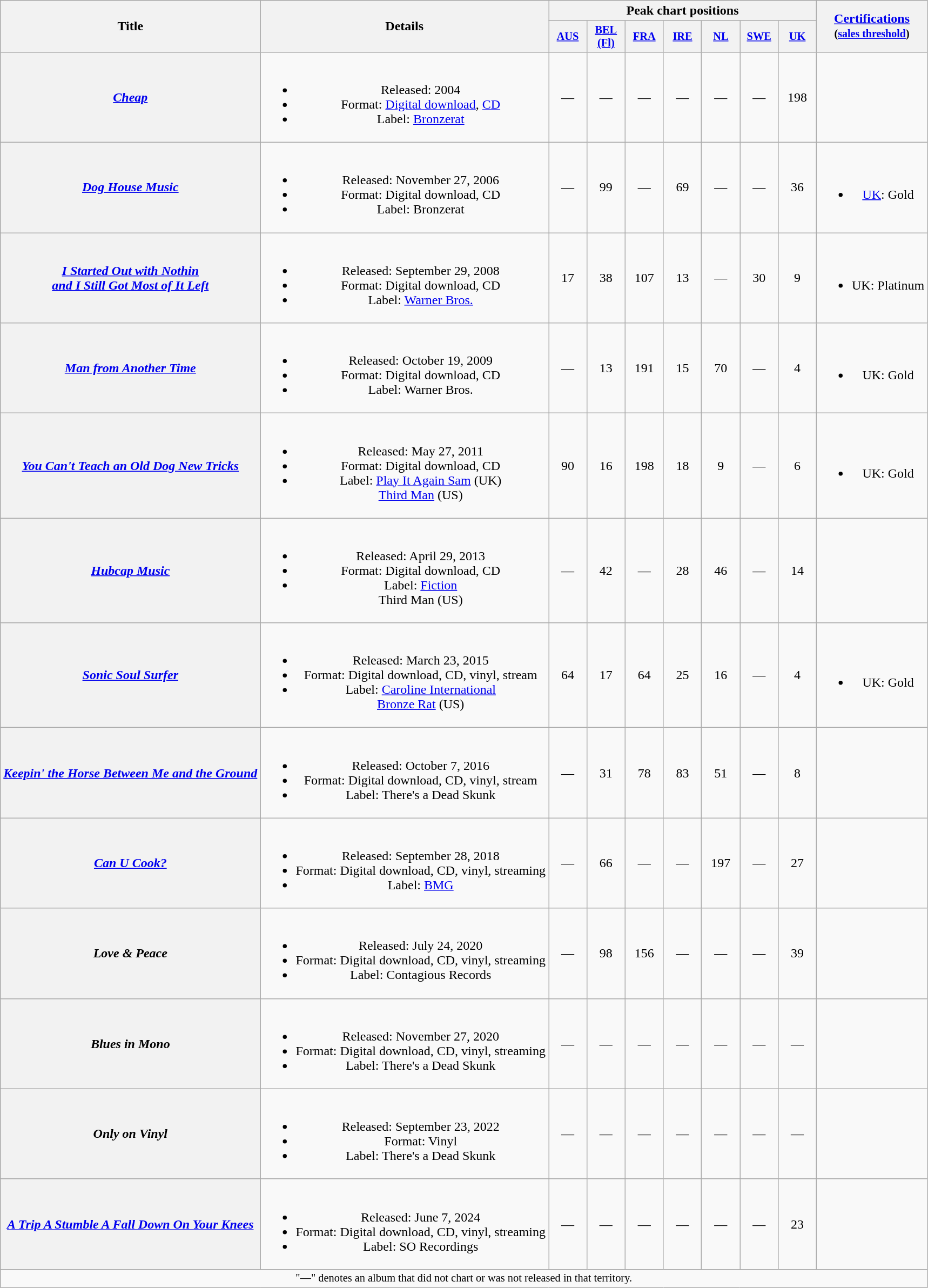<table class="wikitable plainrowheaders" style="text-align:center;">
<tr>
<th scope="col" rowspan="2">Title</th>
<th scope="col" rowspan="2">Details</th>
<th scope="col" colspan="7">Peak chart positions</th>
<th scope="col" rowspan="2"><a href='#'>Certifications</a><br><small>(<a href='#'>sales threshold</a>)</small></th>
</tr>
<tr>
<th scope="col" style="width:3em;font-size:85%;"><a href='#'>AUS</a><br></th>
<th scope="col" style="width:3em;font-size:85%;"><a href='#'>BEL (Fl)</a><br></th>
<th scope="col" style="width:3em;font-size:85%;"><a href='#'>FRA</a><br></th>
<th scope="col" style="width:3em;font-size:85%;"><a href='#'>IRE</a><br></th>
<th scope="col" style="width:3em;font-size:85%;"><a href='#'>NL</a><br></th>
<th scope="col" style="width:3em;font-size:85%;"><a href='#'>SWE</a><br></th>
<th scope="col" style="width:3em;font-size:85%;"><a href='#'>UK</a><br></th>
</tr>
<tr>
<th scope="row"><em><a href='#'>Cheap</a></em></th>
<td><br><ul><li>Released: 2004</li><li>Format: <a href='#'>Digital download</a>, <a href='#'>CD</a></li><li>Label: <a href='#'>Bronzerat</a></li></ul></td>
<td>—</td>
<td>—</td>
<td>—</td>
<td>—</td>
<td>—</td>
<td>—</td>
<td>198</td>
<td></td>
</tr>
<tr>
<th scope="row"><em><a href='#'>Dog House Music</a></em></th>
<td><br><ul><li>Released: November 27, 2006</li><li>Format: Digital download, CD</li><li>Label: Bronzerat</li></ul></td>
<td>—</td>
<td>99</td>
<td>—</td>
<td>69</td>
<td>—</td>
<td>—</td>
<td>36</td>
<td><br><ul><li><a href='#'>UK</a>: Gold</li></ul></td>
</tr>
<tr>
<th scope="row"><em><a href='#'>I Started Out with Nothin<br>and I Still Got Most of It Left</a></em></th>
<td><br><ul><li>Released: September 29, 2008</li><li>Format: Digital download, CD</li><li>Label: <a href='#'>Warner Bros.</a></li></ul></td>
<td>17</td>
<td>38</td>
<td>107</td>
<td>13</td>
<td>—</td>
<td>30</td>
<td>9</td>
<td><br><ul><li>UK: Platinum</li></ul></td>
</tr>
<tr>
<th scope="row"><em><a href='#'>Man from Another Time</a></em></th>
<td><br><ul><li>Released: October 19, 2009</li><li>Format: Digital download, CD</li><li>Label: Warner Bros.</li></ul></td>
<td>—</td>
<td>13</td>
<td>191</td>
<td>15</td>
<td>70</td>
<td>—</td>
<td>4</td>
<td><br><ul><li>UK: Gold</li></ul></td>
</tr>
<tr>
<th scope="row"><em><a href='#'>You Can't Teach an Old Dog New Tricks</a></em></th>
<td><br><ul><li>Released: May 27, 2011</li><li>Format: Digital download, CD</li><li>Label: <a href='#'>Play It Again Sam</a> (UK)<br><a href='#'>Third Man</a> (US)</li></ul></td>
<td>90</td>
<td>16</td>
<td>198</td>
<td>18</td>
<td>9</td>
<td>—</td>
<td>6</td>
<td><br><ul><li>UK: Gold</li></ul></td>
</tr>
<tr>
<th scope="row"><em><a href='#'>Hubcap Music</a></em></th>
<td><br><ul><li>Released: April 29, 2013</li><li>Format: Digital download, CD</li><li>Label: <a href='#'>Fiction</a><br>Third Man (US)</li></ul></td>
<td>—</td>
<td>42</td>
<td>—</td>
<td>28</td>
<td>46</td>
<td>—</td>
<td>14</td>
<td></td>
</tr>
<tr>
<th scope="row"><em><a href='#'>Sonic Soul Surfer</a></em></th>
<td><br><ul><li>Released: March 23, 2015</li><li>Format: Digital download, CD, vinyl, stream</li><li>Label: <a href='#'>Caroline International</a><br><a href='#'>Bronze Rat</a> (US)</li></ul></td>
<td>64</td>
<td>17</td>
<td>64</td>
<td>25</td>
<td>16</td>
<td>—</td>
<td>4</td>
<td><br><ul><li>UK: Gold</li></ul></td>
</tr>
<tr>
<th scope="row"><em><a href='#'>Keepin' the Horse Between Me and the Ground</a></em></th>
<td><br><ul><li>Released: October 7, 2016</li><li>Format: Digital download, CD, vinyl, stream</li><li>Label: There's a Dead Skunk</li></ul></td>
<td>—</td>
<td>31</td>
<td>78<br></td>
<td>83<br></td>
<td>51</td>
<td>—</td>
<td>8</td>
<td></td>
</tr>
<tr>
<th scope="row"><em><a href='#'>Can U Cook?</a></em></th>
<td><br><ul><li>Released: September 28, 2018</li><li>Format: Digital download, CD, vinyl, streaming</li><li>Label: <a href='#'>BMG</a></li></ul></td>
<td>—</td>
<td>66</td>
<td>—</td>
<td>—</td>
<td>197</td>
<td>—</td>
<td>27</td>
<td></td>
</tr>
<tr>
<th scope="row"><em>Love & Peace</em></th>
<td><br><ul><li>Released: July 24, 2020</li><li>Format: Digital download, CD, vinyl, streaming</li><li>Label: Contagious Records</li></ul></td>
<td>—</td>
<td>98</td>
<td>156</td>
<td>—</td>
<td>—</td>
<td>—</td>
<td>39</td>
<td></td>
</tr>
<tr>
<th scope="row"><em>Blues in Mono</em></th>
<td><br><ul><li>Released: November 27, 2020</li><li>Format: Digital download, CD, vinyl, streaming</li><li>Label: There's a Dead Skunk</li></ul></td>
<td>—</td>
<td>—</td>
<td>—</td>
<td>—</td>
<td>—</td>
<td>—</td>
<td>—</td>
<td></td>
</tr>
<tr>
<th scope="row"><em>Only on Vinyl</em></th>
<td><br><ul><li>Released: September 23, 2022</li><li>Format: Vinyl</li><li>Label: There's a Dead Skunk</li></ul></td>
<td>—</td>
<td>—</td>
<td>—</td>
<td>—</td>
<td>—</td>
<td>—</td>
<td>—</td>
<td></td>
</tr>
<tr>
<th scope="row"><em><a href='#'>A Trip A Stumble A Fall Down On Your Knees</a></em></th>
<td><br><ul><li>Released: June 7, 2024</li><li>Format: Digital download, CD, vinyl, streaming</li><li>Label: SO Recordings</li></ul></td>
<td>—</td>
<td>—</td>
<td>—</td>
<td>—</td>
<td>—</td>
<td>—</td>
<td>23</td>
<td></td>
</tr>
<tr>
<td colspan="20" style="font-size:85%">"—" denotes an album that did not chart or was not released in that territory.</td>
</tr>
</table>
